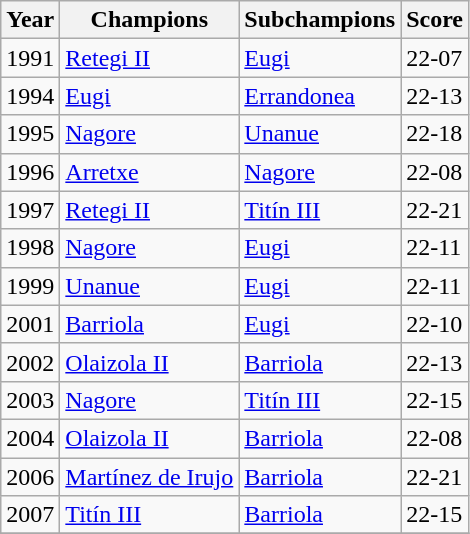<table class="wikitable">
<tr>
<th>Year</th>
<th>Champions</th>
<th>Subchampions</th>
<th>Score</th>
</tr>
<tr>
<td>1991</td>
<td><a href='#'>Retegi II</a></td>
<td><a href='#'>Eugi</a></td>
<td>22-07</td>
</tr>
<tr>
<td>1994</td>
<td><a href='#'>Eugi</a></td>
<td><a href='#'>Errandonea</a></td>
<td>22-13</td>
</tr>
<tr>
<td>1995</td>
<td><a href='#'>Nagore</a></td>
<td><a href='#'>Unanue</a></td>
<td>22-18</td>
</tr>
<tr>
<td>1996</td>
<td><a href='#'>Arretxe</a></td>
<td><a href='#'>Nagore</a></td>
<td>22-08</td>
</tr>
<tr>
<td>1997</td>
<td><a href='#'>Retegi II</a></td>
<td><a href='#'>Titín III</a></td>
<td>22-21</td>
</tr>
<tr>
<td>1998</td>
<td><a href='#'>Nagore</a></td>
<td><a href='#'>Eugi</a></td>
<td>22-11</td>
</tr>
<tr>
<td>1999</td>
<td><a href='#'>Unanue</a></td>
<td><a href='#'>Eugi</a></td>
<td>22-11</td>
</tr>
<tr>
<td>2001</td>
<td><a href='#'>Barriola</a></td>
<td><a href='#'>Eugi</a></td>
<td>22-10</td>
</tr>
<tr>
<td>2002</td>
<td><a href='#'>Olaizola II</a></td>
<td><a href='#'>Barriola</a></td>
<td>22-13</td>
</tr>
<tr>
<td>2003</td>
<td><a href='#'>Nagore</a></td>
<td><a href='#'>Titín III</a></td>
<td>22-15</td>
</tr>
<tr>
<td>2004</td>
<td><a href='#'>Olaizola II</a></td>
<td><a href='#'>Barriola</a></td>
<td>22-08</td>
</tr>
<tr>
<td>2006</td>
<td><a href='#'>Martínez de Irujo</a></td>
<td><a href='#'>Barriola</a></td>
<td>22-21</td>
</tr>
<tr>
<td>2007</td>
<td><a href='#'>Titín III</a></td>
<td><a href='#'>Barriola</a></td>
<td>22-15</td>
</tr>
<tr>
</tr>
</table>
